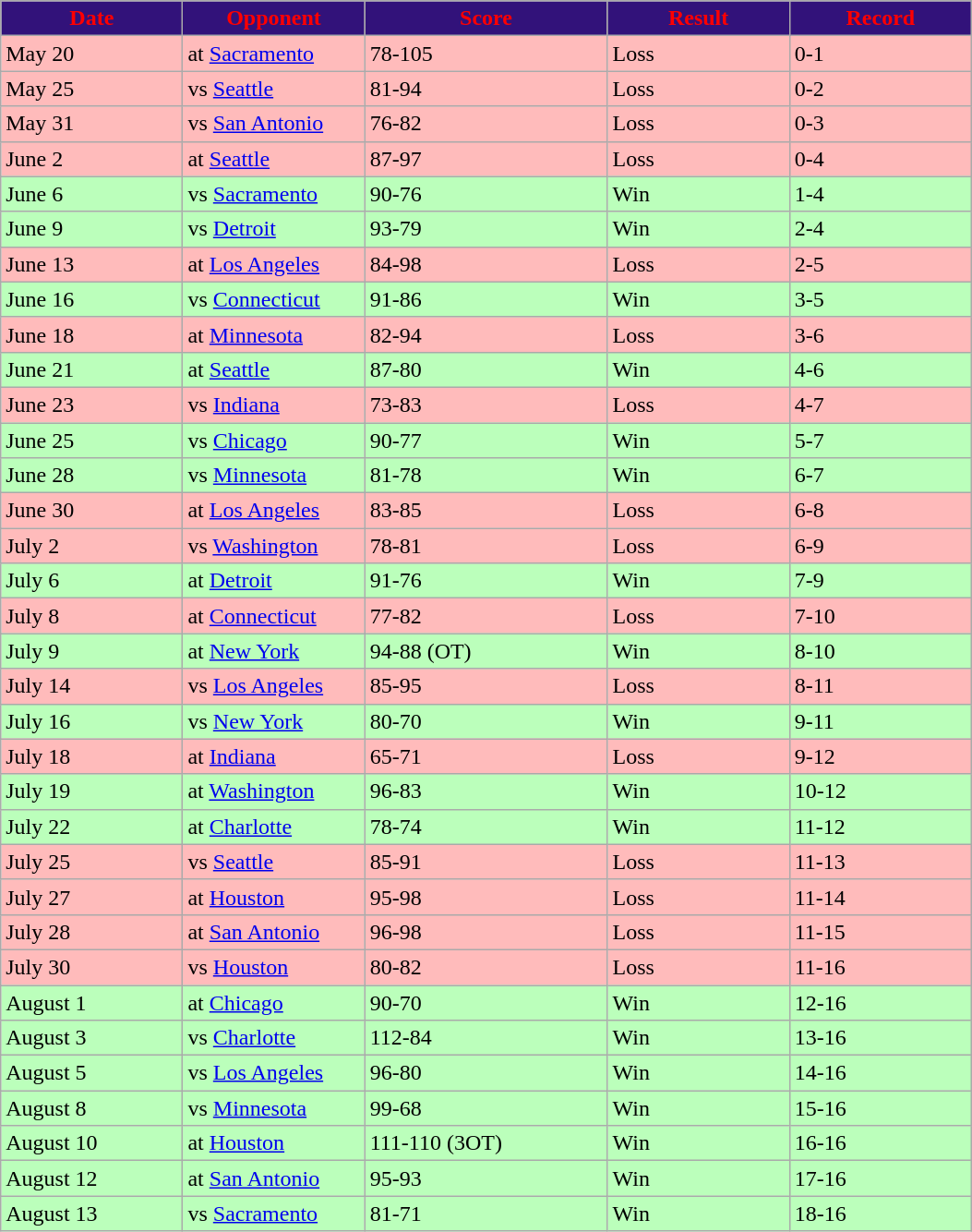<table class="wikitable sortable">
<tr>
<th style="background:#32127a;color:red;" width="15%">Date</th>
<th style="background:#32127a;color:red;" width="15%">Opponent</th>
<th style="background:#32127a;color:red;" width="20%">Score</th>
<th style="background:#32127a;color:red;" width="15%">Result</th>
<th style="background:#32127a;color:red;" width="15%">Record</th>
</tr>
<tr bgcolor="ffbbbb">
<td>May 20</td>
<td>at <a href='#'>Sacramento</a></td>
<td>78-105</td>
<td>Loss</td>
<td>0-1</td>
</tr>
<tr bgcolor="ffbbbb">
<td>May 25</td>
<td>vs <a href='#'>Seattle</a></td>
<td>81-94</td>
<td>Loss</td>
<td>0-2</td>
</tr>
<tr bgcolor="ffbbbb">
<td>May 31</td>
<td>vs <a href='#'>San Antonio</a></td>
<td>76-82</td>
<td>Loss</td>
<td>0-3</td>
</tr>
<tr bgcolor="ffbbbb">
<td>June 2</td>
<td>at <a href='#'>Seattle</a></td>
<td>87-97</td>
<td>Loss</td>
<td>0-4</td>
</tr>
<tr bgcolor="bbffbb">
<td>June 6</td>
<td>vs <a href='#'>Sacramento</a></td>
<td>90-76</td>
<td>Win</td>
<td>1-4</td>
</tr>
<tr bgcolor="bbffbb">
<td>June 9</td>
<td>vs <a href='#'>Detroit</a></td>
<td>93-79</td>
<td>Win</td>
<td>2-4</td>
</tr>
<tr bgcolor="ffbbbb">
<td>June 13</td>
<td>at <a href='#'>Los Angeles</a></td>
<td>84-98</td>
<td>Loss</td>
<td>2-5</td>
</tr>
<tr bgcolor="bbffbb">
<td>June 16</td>
<td>vs <a href='#'>Connecticut</a></td>
<td>91-86</td>
<td>Win</td>
<td>3-5</td>
</tr>
<tr bgcolor="ffbbbb">
<td>June 18</td>
<td>at <a href='#'>Minnesota</a></td>
<td>82-94</td>
<td>Loss</td>
<td>3-6</td>
</tr>
<tr bgcolor="bbffbb">
<td>June 21</td>
<td>at <a href='#'>Seattle</a></td>
<td>87-80</td>
<td>Win</td>
<td>4-6</td>
</tr>
<tr bgcolor="ffbbbb">
<td>June 23</td>
<td>vs <a href='#'>Indiana</a></td>
<td>73-83</td>
<td>Loss</td>
<td>4-7</td>
</tr>
<tr bgcolor="bbffbb">
<td>June 25</td>
<td>vs <a href='#'>Chicago</a></td>
<td>90-77</td>
<td>Win</td>
<td>5-7</td>
</tr>
<tr bgcolor="bbffbb">
<td>June 28</td>
<td>vs <a href='#'>Minnesota</a></td>
<td>81-78</td>
<td>Win</td>
<td>6-7</td>
</tr>
<tr bgcolor="ffbbbb">
<td>June 30</td>
<td>at <a href='#'>Los Angeles</a></td>
<td>83-85</td>
<td>Loss</td>
<td>6-8</td>
</tr>
<tr bgcolor="ffbbbb">
<td>July 2</td>
<td>vs <a href='#'>Washington</a></td>
<td>78-81</td>
<td>Loss</td>
<td>6-9</td>
</tr>
<tr bgcolor="bbffbb">
<td>July 6</td>
<td>at <a href='#'>Detroit</a></td>
<td>91-76</td>
<td>Win</td>
<td>7-9</td>
</tr>
<tr bgcolor="ffbbbb">
<td>July 8</td>
<td>at <a href='#'>Connecticut</a></td>
<td>77-82</td>
<td>Loss</td>
<td>7-10</td>
</tr>
<tr bgcolor="bbffbb">
<td>July 9</td>
<td>at <a href='#'>New York</a></td>
<td>94-88 (OT)</td>
<td>Win</td>
<td>8-10</td>
</tr>
<tr bgcolor="ffbbbb">
<td>July 14</td>
<td>vs <a href='#'>Los Angeles</a></td>
<td>85-95</td>
<td>Loss</td>
<td>8-11</td>
</tr>
<tr bgcolor="bbffbb">
<td>July 16</td>
<td>vs <a href='#'>New York</a></td>
<td>80-70</td>
<td>Win</td>
<td>9-11</td>
</tr>
<tr bgcolor="ffbbbb">
<td>July 18</td>
<td>at <a href='#'>Indiana</a></td>
<td>65-71</td>
<td>Loss</td>
<td>9-12</td>
</tr>
<tr bgcolor="bbffbb">
<td>July 19</td>
<td>at <a href='#'>Washington</a></td>
<td>96-83</td>
<td>Win</td>
<td>10-12</td>
</tr>
<tr bgcolor="bbffbb">
<td>July 22</td>
<td>at <a href='#'>Charlotte</a></td>
<td>78-74</td>
<td>Win</td>
<td>11-12</td>
</tr>
<tr bgcolor="ffbbbb">
<td>July 25</td>
<td>vs <a href='#'>Seattle</a></td>
<td>85-91</td>
<td>Loss</td>
<td>11-13</td>
</tr>
<tr bgcolor="ffbbbb">
<td>July 27</td>
<td>at <a href='#'>Houston</a></td>
<td>95-98</td>
<td>Loss</td>
<td>11-14</td>
</tr>
<tr bgcolor="ffbbbb">
<td>July 28</td>
<td>at <a href='#'>San Antonio</a></td>
<td>96-98</td>
<td>Loss</td>
<td>11-15</td>
</tr>
<tr bgcolor="ffbbbb">
<td>July 30</td>
<td>vs <a href='#'>Houston</a></td>
<td>80-82</td>
<td>Loss</td>
<td>11-16</td>
</tr>
<tr bgcolor="bbffbb">
<td>August 1</td>
<td>at <a href='#'>Chicago</a></td>
<td>90-70</td>
<td>Win</td>
<td>12-16</td>
</tr>
<tr bgcolor="bbffbb">
<td>August 3</td>
<td>vs <a href='#'>Charlotte</a></td>
<td>112-84</td>
<td>Win</td>
<td>13-16</td>
</tr>
<tr bgcolor="bbffbb">
<td>August 5</td>
<td>vs <a href='#'>Los Angeles</a></td>
<td>96-80</td>
<td>Win</td>
<td>14-16</td>
</tr>
<tr bgcolor="bbffbb">
<td>August 8</td>
<td>vs <a href='#'>Minnesota</a></td>
<td>99-68</td>
<td>Win</td>
<td>15-16</td>
</tr>
<tr bgcolor="bbffbb">
<td>August 10</td>
<td>at <a href='#'>Houston</a></td>
<td>111-110 (3OT)</td>
<td>Win</td>
<td>16-16</td>
</tr>
<tr bgcolor="bbffbb">
<td>August 12</td>
<td>at <a href='#'>San Antonio</a></td>
<td>95-93</td>
<td>Win</td>
<td>17-16</td>
</tr>
<tr bgcolor="bbffbb">
<td>August 13</td>
<td>vs <a href='#'>Sacramento</a></td>
<td>81-71</td>
<td>Win</td>
<td>18-16</td>
</tr>
</table>
